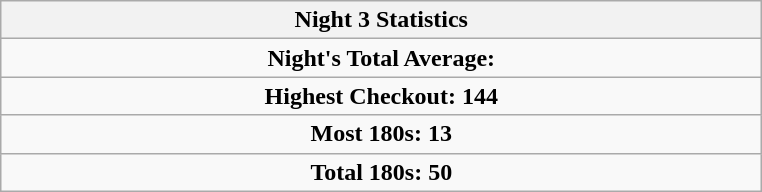<table class=wikitable style="text-align:center">
<tr>
<th width=500>Night 3 Statistics</th>
</tr>
<tr align=center>
<td colspan="3"><strong>Night's Total Average:</strong> <strong></strong></td>
</tr>
<tr align=center>
<td colspan="3"><strong>Highest Checkout:</strong>  <strong>144</strong></td>
</tr>
<tr align=center>
<td colspan="3"><strong>Most 180s:</strong>  <strong>13</strong></td>
</tr>
<tr align=center>
<td colspan="3"><strong>Total 180s:</strong> <strong>50</strong></td>
</tr>
</table>
